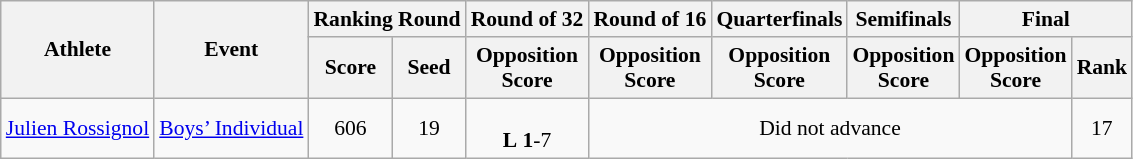<table class="wikitable" border="1" style="font-size:90%">
<tr>
<th rowspan=2>Athlete</th>
<th rowspan=2>Event</th>
<th colspan=2>Ranking Round</th>
<th>Round of 32</th>
<th>Round of 16</th>
<th>Quarterfinals</th>
<th>Semifinals</th>
<th colspan=2>Final</th>
</tr>
<tr>
<th>Score</th>
<th>Seed</th>
<th>Opposition<br>Score</th>
<th>Opposition<br>Score</th>
<th>Opposition<br>Score</th>
<th>Opposition<br>Score</th>
<th>Opposition<br>Score</th>
<th>Rank</th>
</tr>
<tr>
<td><a href='#'>Julien Rossignol</a></td>
<td><a href='#'>Boys’ Individual</a></td>
<td align=center>606</td>
<td align=center>19</td>
<td align=center> <br> <strong>L</strong> <strong>1</strong>-7</td>
<td colspan=4 align=center>Did not advance</td>
<td align=center>17</td>
</tr>
</table>
